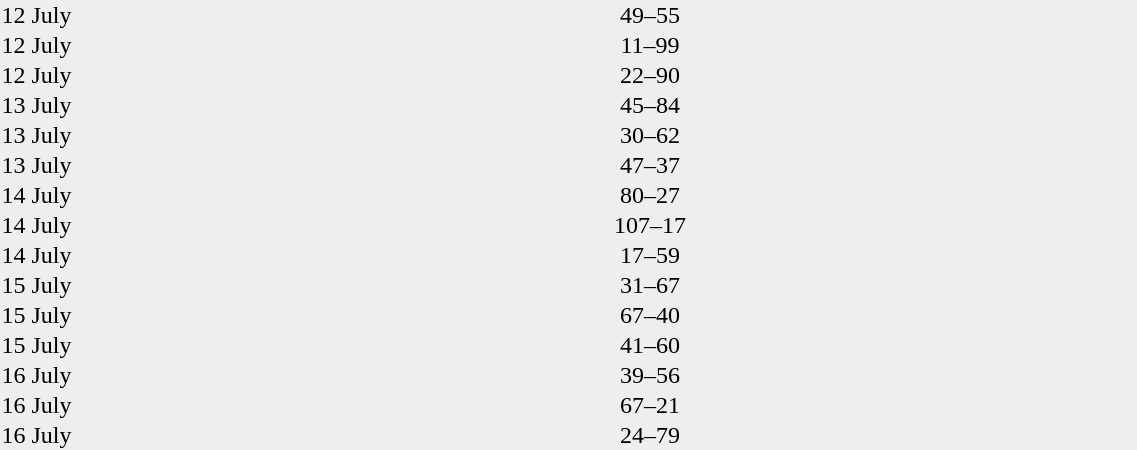<table cellspacing=0 width=60% style=background:#eeeeee>
<tr>
<td width=10%>12 July</td>
<td align=right width=20%></td>
<td align=center width=20%>49–55</td>
<td align=left width=20%></td>
</tr>
<tr>
<td>12 July</td>
<td align=right></td>
<td align=center>11–99</td>
<td align=left></td>
</tr>
<tr>
<td>12 July</td>
<td align=right></td>
<td align=center>22–90</td>
<td align=left></td>
</tr>
<tr>
<td>13 July</td>
<td align=right></td>
<td align=center>45–84</td>
<td align=left></td>
</tr>
<tr>
<td>13 July</td>
<td align=right></td>
<td align=center>30–62</td>
<td align=left></td>
</tr>
<tr>
<td>13 July</td>
<td align=right></td>
<td align=center>47–37</td>
<td align=left></td>
</tr>
<tr>
<td>14 July</td>
<td align=right></td>
<td align=center>80–27</td>
<td align=left></td>
</tr>
<tr>
<td>14 July</td>
<td align=right></td>
<td align=center>107–17</td>
<td align=left></td>
</tr>
<tr>
<td>14 July</td>
<td align=right></td>
<td align=center>17–59</td>
<td align=left></td>
</tr>
<tr>
<td>15 July</td>
<td align=right></td>
<td align=center>31–67</td>
<td align=left></td>
</tr>
<tr>
<td>15 July</td>
<td align=right></td>
<td align=center>67–40</td>
<td align=left></td>
</tr>
<tr>
<td>15 July</td>
<td align=right></td>
<td align=center>41–60</td>
<td align=left></td>
</tr>
<tr>
<td>16 July</td>
<td align=right></td>
<td align=center>39–56</td>
<td align=left></td>
</tr>
<tr>
<td>16 July</td>
<td align=right></td>
<td align=center>67–21</td>
<td align=left></td>
</tr>
<tr>
<td>16 July</td>
<td align=right></td>
<td align=center>24–79</td>
<td align=left></td>
</tr>
</table>
